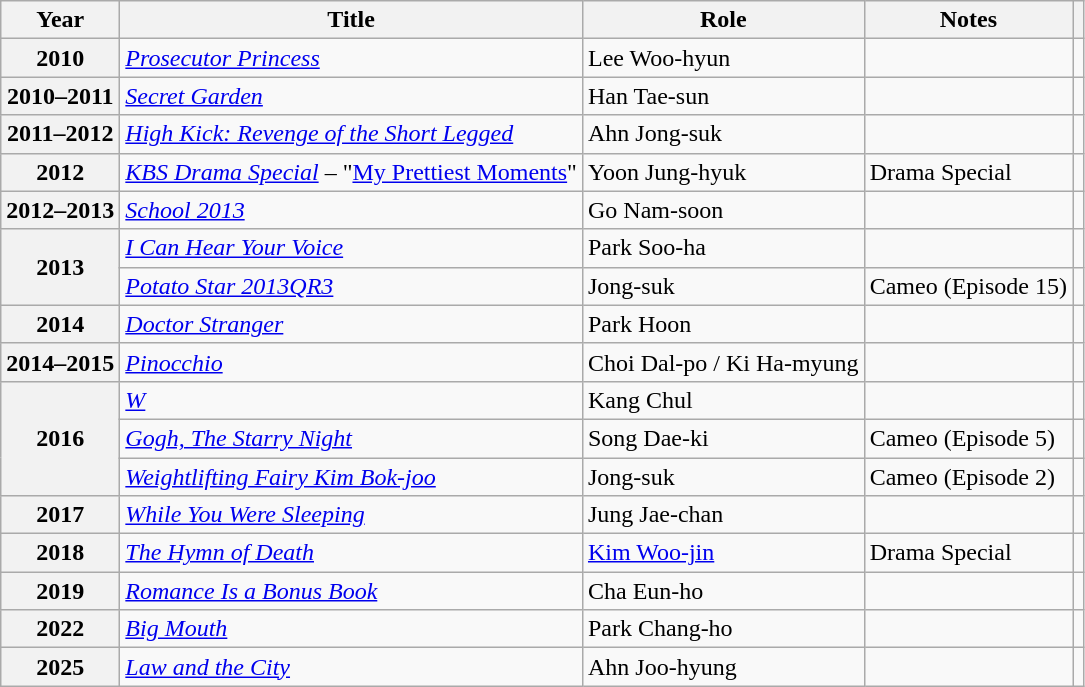<table class="wikitable sortable plainrowheaders">
<tr>
<th scope="col">Year</th>
<th scope="col">Title</th>
<th scope="col">Role</th>
<th scope="col">Notes</th>
<th scope="col" class="unsortable"></th>
</tr>
<tr>
<th scope="row">2010</th>
<td><em><a href='#'>Prosecutor Princess</a></em></td>
<td>Lee Woo-hyun</td>
<td></td>
<td></td>
</tr>
<tr>
<th scope="row">2010–2011</th>
<td><em><a href='#'>Secret Garden</a></em></td>
<td>Han Tae-sun</td>
<td></td>
<td></td>
</tr>
<tr>
<th scope="row">2011–2012</th>
<td><em><a href='#'>High Kick: Revenge of the Short Legged</a></em></td>
<td>Ahn Jong-suk</td>
<td></td>
<td></td>
</tr>
<tr>
<th scope="row">2012</th>
<td><em><a href='#'>KBS Drama Special</a></em> – "<a href='#'>My Prettiest Moments</a>"</td>
<td>Yoon Jung-hyuk</td>
<td>Drama Special</td>
<td></td>
</tr>
<tr>
<th scope="row">2012–2013</th>
<td><em><a href='#'>School 2013</a></em></td>
<td>Go Nam-soon</td>
<td></td>
<td></td>
</tr>
<tr>
<th scope="row" rowspan="2">2013</th>
<td><em><a href='#'>I Can Hear Your Voice</a></em></td>
<td>Park Soo-ha</td>
<td></td>
<td></td>
</tr>
<tr>
<td><em><a href='#'>Potato Star 2013QR3</a></em></td>
<td>Jong-suk</td>
<td>Cameo (Episode 15)</td>
<td></td>
</tr>
<tr>
<th scope="row">2014</th>
<td><em><a href='#'>Doctor Stranger</a></em></td>
<td>Park Hoon</td>
<td></td>
<td></td>
</tr>
<tr>
<th scope="row">2014–2015</th>
<td><em><a href='#'>Pinocchio</a></em></td>
<td>Choi Dal-po / Ki Ha-myung</td>
<td></td>
<td></td>
</tr>
<tr>
<th scope="row" rowspan="3">2016</th>
<td><em><a href='#'>W</a></em></td>
<td>Kang Chul</td>
<td></td>
<td></td>
</tr>
<tr>
<td><em><a href='#'>Gogh, The Starry Night</a></em></td>
<td>Song Dae-ki</td>
<td>Cameo (Episode 5)</td>
<td></td>
</tr>
<tr>
<td><em><a href='#'>Weightlifting Fairy Kim Bok-joo</a></em></td>
<td>Jong-suk</td>
<td>Cameo (Episode 2)</td>
<td></td>
</tr>
<tr>
<th scope="row">2017</th>
<td><em><a href='#'>While You Were Sleeping</a></em></td>
<td>Jung Jae-chan</td>
<td></td>
<td></td>
</tr>
<tr>
<th scope="row">2018</th>
<td><em><a href='#'>The Hymn of Death</a></em></td>
<td><a href='#'>Kim Woo-jin</a></td>
<td>Drama Special</td>
<td></td>
</tr>
<tr>
<th scope="row">2019</th>
<td><em><a href='#'>Romance Is a Bonus Book</a></em></td>
<td>Cha Eun-ho</td>
<td></td>
<td></td>
</tr>
<tr>
<th scope="row">2022</th>
<td><em><a href='#'>Big Mouth</a></em></td>
<td>Park Chang-ho</td>
<td></td>
<td></td>
</tr>
<tr>
<th scope="row">2025</th>
<td><em><a href='#'>Law and the City</a></em></td>
<td>Ahn Joo-hyung</td>
<td></td>
<td></td>
</tr>
</table>
